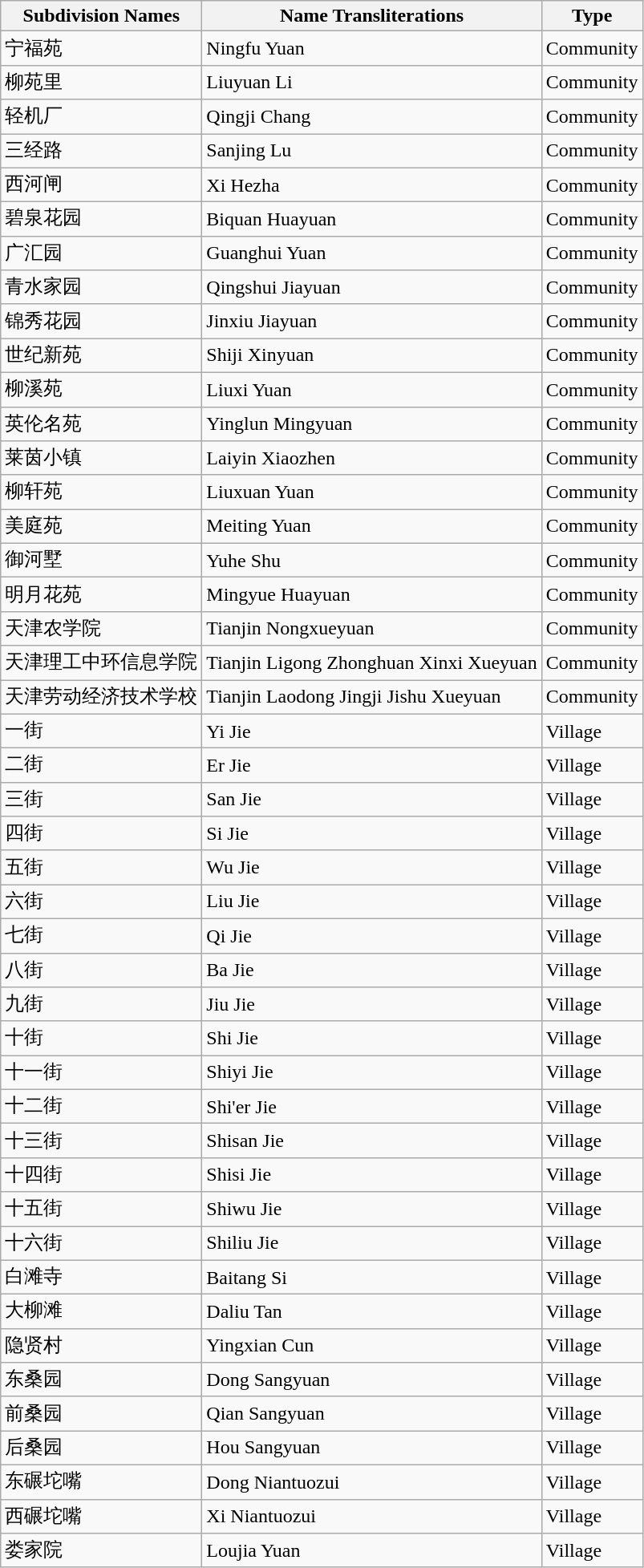<table class="wikitable sortable">
<tr>
<th>Subdivision Names</th>
<th>Name Transliterations</th>
<th>Type</th>
</tr>
<tr>
<td>宁福苑</td>
<td>Ningfu Yuan</td>
<td>Community</td>
</tr>
<tr>
<td>柳苑里</td>
<td>Liuyuan Li</td>
<td>Community</td>
</tr>
<tr>
<td>轻机厂</td>
<td>Qingji Chang</td>
<td>Community</td>
</tr>
<tr>
<td>三经路</td>
<td>Sanjing Lu</td>
<td>Community</td>
</tr>
<tr>
<td>西河闸</td>
<td>Xi Hezha</td>
<td>Community</td>
</tr>
<tr>
<td>碧泉花园</td>
<td>Biquan Huayuan</td>
<td>Community</td>
</tr>
<tr>
<td>广汇园</td>
<td>Guanghui Yuan</td>
<td>Community</td>
</tr>
<tr>
<td>青水家园</td>
<td>Qingshui Jiayuan</td>
<td>Community</td>
</tr>
<tr>
<td>锦秀花园</td>
<td>Jinxiu Jiayuan</td>
<td>Community</td>
</tr>
<tr>
<td>世纪新苑</td>
<td>Shiji Xinyuan</td>
<td>Community</td>
</tr>
<tr>
<td>柳溪苑</td>
<td>Liuxi Yuan</td>
<td>Community</td>
</tr>
<tr>
<td>英伦名苑</td>
<td>Yinglun Mingyuan</td>
<td>Community</td>
</tr>
<tr>
<td>莱茵小镇</td>
<td>Laiyin Xiaozhen</td>
<td>Community</td>
</tr>
<tr>
<td>柳轩苑</td>
<td>Liuxuan Yuan</td>
<td>Community</td>
</tr>
<tr>
<td>美庭苑</td>
<td>Meiting Yuan</td>
<td>Community</td>
</tr>
<tr>
<td>御河墅</td>
<td>Yuhe Shu</td>
<td>Community</td>
</tr>
<tr>
<td>明月花苑</td>
<td>Mingyue Huayuan</td>
<td>Community</td>
</tr>
<tr>
<td>天津农学院</td>
<td>Tianjin Nongxueyuan</td>
<td>Community</td>
</tr>
<tr>
<td>天津理工中环信息学院</td>
<td>Tianjin Ligong Zhonghuan Xinxi Xueyuan</td>
<td>Community</td>
</tr>
<tr>
<td>天津劳动经济技术学校</td>
<td>Tianjin Laodong Jingji Jishu Xueyuan</td>
<td>Community</td>
</tr>
<tr>
<td>一街</td>
<td>Yi Jie</td>
<td>Village</td>
</tr>
<tr>
<td>二街</td>
<td>Er Jie</td>
<td>Village</td>
</tr>
<tr>
<td>三街</td>
<td>San Jie</td>
<td>Village</td>
</tr>
<tr>
<td>四街</td>
<td>Si Jie</td>
<td>Village</td>
</tr>
<tr>
<td>五街</td>
<td>Wu Jie</td>
<td>Village</td>
</tr>
<tr>
<td>六街</td>
<td>Liu Jie</td>
<td>Village</td>
</tr>
<tr>
<td>七街</td>
<td>Qi Jie</td>
<td>Village</td>
</tr>
<tr>
<td>八街</td>
<td>Ba Jie</td>
<td>Village</td>
</tr>
<tr>
<td>九街</td>
<td>Jiu Jie</td>
<td>Village</td>
</tr>
<tr>
<td>十街</td>
<td>Shi Jie</td>
<td>Village</td>
</tr>
<tr>
<td>十一街</td>
<td>Shiyi Jie</td>
<td>Village</td>
</tr>
<tr>
<td>十二街</td>
<td>Shi'er Jie</td>
<td>Village</td>
</tr>
<tr>
<td>十三街</td>
<td>Shisan Jie</td>
<td>Village</td>
</tr>
<tr>
<td>十四街</td>
<td>Shisi Jie</td>
<td>Village</td>
</tr>
<tr>
<td>十五街</td>
<td>Shiwu Jie</td>
<td>Village</td>
</tr>
<tr>
<td>十六街</td>
<td>Shiliu Jie</td>
<td>Village</td>
</tr>
<tr>
<td>白滩寺</td>
<td>Baitang Si</td>
<td>Village</td>
</tr>
<tr>
<td>大柳滩</td>
<td>Daliu Tan</td>
<td>Village</td>
</tr>
<tr>
<td>隐贤村</td>
<td>Yingxian Cun</td>
<td>Village</td>
</tr>
<tr>
<td>东桑园</td>
<td>Dong Sangyuan</td>
<td>Village</td>
</tr>
<tr>
<td>前桑园</td>
<td>Qian Sangyuan</td>
<td>Village</td>
</tr>
<tr>
<td>后桑园</td>
<td>Hou Sangyuan</td>
<td>Village</td>
</tr>
<tr>
<td>东碾坨嘴</td>
<td>Dong Niantuozui</td>
<td>Village</td>
</tr>
<tr>
<td>西碾坨嘴</td>
<td>Xi Niantuozui</td>
<td>Village</td>
</tr>
<tr>
<td>娄家院</td>
<td>Loujia Yuan</td>
<td>Village</td>
</tr>
</table>
